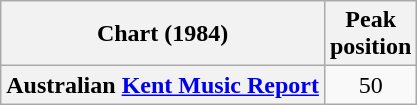<table class="wikitable sortable plainrowheaders" style="text-align:center">
<tr>
<th scope="col">Chart (1984)</th>
<th scope="col">Peak<br>position</th>
</tr>
<tr>
<th scope="row">Australian <a href='#'>Kent Music Report</a></th>
<td>50</td>
</tr>
</table>
